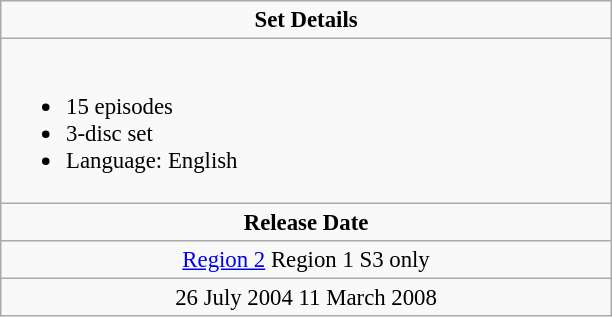<table class="wikitable" style="font-size: 95%;">
<tr valign="top">
<td align="center" width="400" colspan="3"><strong>Set Details</strong></td>
</tr>
<tr valign="top">
<td colspan="3" align="left" width="400"><br><ul><li>15 episodes</li><li>3-disc set</li><li>Language: English</li></ul></td>
</tr>
<tr>
<td colspan="3" align="center"><strong>Release Date</strong></td>
</tr>
<tr>
<td align="center"><a href='#'>Region 2</a> Region 1 S3 only</td>
</tr>
<tr>
<td align="center">26 July 2004 11 March 2008</td>
</tr>
</table>
